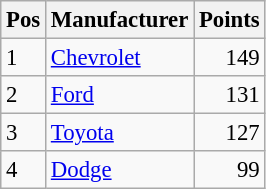<table class="wikitable" style="font-size: 95%;">
<tr>
<th>Pos</th>
<th>Manufacturer</th>
<th>Points</th>
</tr>
<tr>
<td>1</td>
<td><a href='#'>Chevrolet</a></td>
<td style="text-align:right;">149</td>
</tr>
<tr>
<td>2</td>
<td><a href='#'>Ford</a></td>
<td style="text-align:right;">131</td>
</tr>
<tr>
<td>3</td>
<td><a href='#'>Toyota</a></td>
<td style="text-align:right;">127</td>
</tr>
<tr>
<td>4</td>
<td><a href='#'>Dodge</a></td>
<td style="text-align:right;">99</td>
</tr>
</table>
